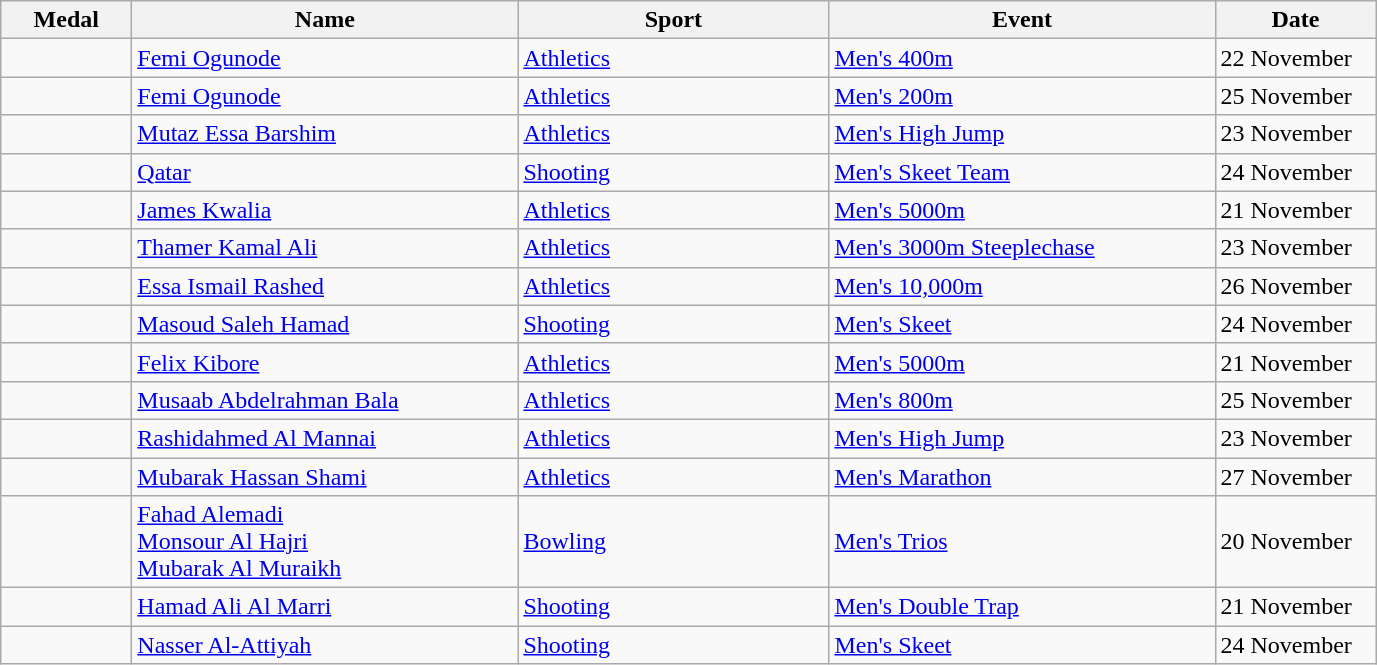<table class="wikitable sortable" style="font-size:100%">
<tr>
<th width="80">Medal</th>
<th width="250">Name</th>
<th width="200">Sport</th>
<th width="250">Event</th>
<th width="100">Date</th>
</tr>
<tr>
<td></td>
<td><a href='#'>Femi Ogunode</a></td>
<td><a href='#'>Athletics</a></td>
<td><a href='#'>Men's 400m</a></td>
<td>22 November</td>
</tr>
<tr>
<td></td>
<td><a href='#'>Femi Ogunode</a></td>
<td><a href='#'>Athletics</a></td>
<td><a href='#'>Men's 200m</a></td>
<td>25 November</td>
</tr>
<tr>
<td></td>
<td><a href='#'>Mutaz Essa Barshim</a></td>
<td><a href='#'>Athletics</a></td>
<td><a href='#'>Men's High Jump</a></td>
<td>23 November</td>
</tr>
<tr>
<td></td>
<td><a href='#'>Qatar</a></td>
<td><a href='#'>Shooting</a></td>
<td><a href='#'>Men's Skeet Team</a></td>
<td>24 November</td>
</tr>
<tr>
<td></td>
<td><a href='#'>James Kwalia</a></td>
<td><a href='#'>Athletics</a></td>
<td><a href='#'>Men's 5000m</a></td>
<td>21 November</td>
</tr>
<tr>
<td></td>
<td><a href='#'>Thamer Kamal Ali</a></td>
<td><a href='#'>Athletics</a></td>
<td><a href='#'>Men's 3000m Steeplechase</a></td>
<td>23 November</td>
</tr>
<tr>
<td></td>
<td><a href='#'>Essa Ismail Rashed</a></td>
<td><a href='#'>Athletics</a></td>
<td><a href='#'>Men's 10,000m</a></td>
<td>26 November</td>
</tr>
<tr>
<td></td>
<td><a href='#'>Masoud Saleh Hamad</a></td>
<td><a href='#'>Shooting</a></td>
<td><a href='#'>Men's Skeet</a></td>
<td>24 November</td>
</tr>
<tr>
<td></td>
<td><a href='#'>Felix Kibore</a></td>
<td><a href='#'>Athletics</a></td>
<td><a href='#'>Men's 5000m</a></td>
<td>21 November</td>
</tr>
<tr>
<td></td>
<td><a href='#'>Musaab Abdelrahman Bala</a></td>
<td><a href='#'>Athletics</a></td>
<td><a href='#'>Men's 800m</a></td>
<td>25 November</td>
</tr>
<tr>
<td></td>
<td><a href='#'>Rashidahmed Al Mannai</a></td>
<td><a href='#'>Athletics</a></td>
<td><a href='#'>Men's High Jump</a></td>
<td>23 November</td>
</tr>
<tr>
<td></td>
<td><a href='#'>Mubarak Hassan Shami</a></td>
<td><a href='#'>Athletics</a></td>
<td><a href='#'>Men's Marathon</a></td>
<td>27 November</td>
</tr>
<tr>
<td></td>
<td><a href='#'>Fahad Alemadi</a><br><a href='#'>Monsour Al Hajri</a><br><a href='#'>Mubarak Al Muraikh</a></td>
<td><a href='#'>Bowling</a></td>
<td><a href='#'>Men's Trios</a></td>
<td>20 November</td>
</tr>
<tr>
<td></td>
<td><a href='#'>Hamad Ali Al Marri</a></td>
<td><a href='#'>Shooting</a></td>
<td><a href='#'>Men's Double Trap</a></td>
<td>21 November</td>
</tr>
<tr>
<td></td>
<td><a href='#'>Nasser Al-Attiyah</a></td>
<td><a href='#'>Shooting</a></td>
<td><a href='#'>Men's Skeet</a></td>
<td>24 November</td>
</tr>
</table>
